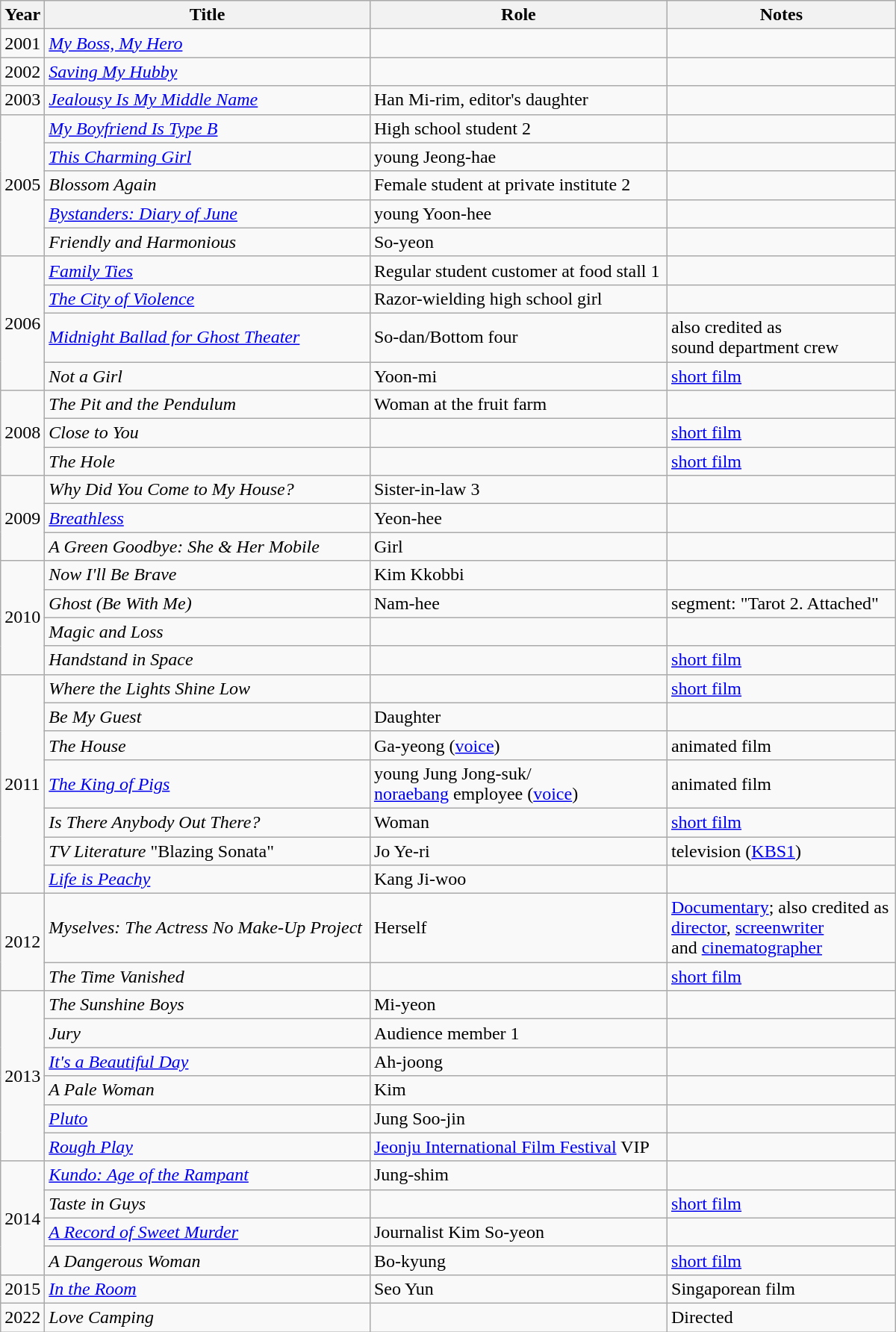<table class="wikitable" style="width:800px">
<tr>
<th width=10>Year</th>
<th>Title</th>
<th>Role</th>
<th>Notes</th>
</tr>
<tr>
<td>2001</td>
<td><em><a href='#'>My Boss, My Hero</a></em></td>
<td></td>
<td></td>
</tr>
<tr>
<td>2002</td>
<td><em><a href='#'>Saving My Hubby</a></em></td>
<td></td>
<td></td>
</tr>
<tr>
<td>2003</td>
<td><em><a href='#'>Jealousy Is My Middle Name</a></em></td>
<td>Han Mi-rim, editor's daughter</td>
<td></td>
</tr>
<tr>
<td rowspan=5>2005</td>
<td><em><a href='#'>My Boyfriend Is Type B</a></em></td>
<td>High school student 2</td>
<td></td>
</tr>
<tr>
<td><em><a href='#'>This Charming Girl</a></em></td>
<td>young Jeong-hae</td>
<td></td>
</tr>
<tr>
<td><em>Blossom Again</em></td>
<td>Female student at private institute 2</td>
<td></td>
</tr>
<tr>
<td><em><a href='#'>Bystanders: Diary of June</a></em></td>
<td>young Yoon-hee</td>
<td></td>
</tr>
<tr>
<td><em>Friendly and Harmonious</em></td>
<td>So-yeon</td>
<td></td>
</tr>
<tr>
<td rowspan=4>2006</td>
<td><em><a href='#'>Family Ties</a></em></td>
<td>Regular student customer at food stall 1</td>
<td></td>
</tr>
<tr>
<td><em><a href='#'>The City of Violence</a></em></td>
<td>Razor-wielding high school girl</td>
<td></td>
</tr>
<tr>
<td><em><a href='#'>Midnight Ballad for Ghost Theater</a></em></td>
<td>So-dan/Bottom four</td>
<td>also credited as <br> sound department crew</td>
</tr>
<tr>
<td><em>Not a Girl</em></td>
<td>Yoon-mi</td>
<td><a href='#'>short film</a></td>
</tr>
<tr>
<td rowspan=3>2008</td>
<td><em>The Pit and the Pendulum</em></td>
<td>Woman at the fruit farm</td>
<td></td>
</tr>
<tr>
<td><em>Close to You</em></td>
<td></td>
<td><a href='#'>short film</a></td>
</tr>
<tr>
<td><em>The Hole</em></td>
<td></td>
<td><a href='#'>short film</a></td>
</tr>
<tr>
<td rowspan=3>2009</td>
<td><em>Why Did You Come to My House?</em></td>
<td>Sister-in-law 3</td>
<td></td>
</tr>
<tr>
<td><em><a href='#'>Breathless</a></em></td>
<td>Yeon-hee</td>
<td></td>
</tr>
<tr>
<td><em>A Green Goodbye: She & Her Mobile</em></td>
<td>Girl</td>
<td></td>
</tr>
<tr>
<td rowspan=4>2010</td>
<td><em>Now I'll Be Brave</em> </td>
<td>Kim Kkobbi</td>
<td></td>
</tr>
<tr>
<td><em>Ghost (Be With Me)</em></td>
<td>Nam-hee</td>
<td>segment: "Tarot 2. Attached"</td>
</tr>
<tr>
<td><em>Magic and Loss</em></td>
<td></td>
<td></td>
</tr>
<tr>
<td><em>Handstand in Space</em></td>
<td></td>
<td><a href='#'>short film</a></td>
</tr>
<tr>
<td rowspan=7>2011</td>
<td><em>Where the Lights Shine Low</em></td>
<td></td>
<td><a href='#'>short film</a></td>
</tr>
<tr>
<td><em>Be My Guest</em></td>
<td>Daughter</td>
<td></td>
</tr>
<tr>
<td><em>The House</em></td>
<td>Ga-yeong (<a href='#'>voice</a>)</td>
<td>animated film</td>
</tr>
<tr>
<td><em><a href='#'>The King of Pigs</a></em></td>
<td>young Jung Jong-suk/ <br> <a href='#'>noraebang</a> employee (<a href='#'>voice</a>)</td>
<td>animated film</td>
</tr>
<tr>
<td><em>Is There Anybody Out There?</em></td>
<td>Woman</td>
<td><a href='#'>short film</a></td>
</tr>
<tr>
<td><em>TV Literature</em> "Blazing Sonata"</td>
<td>Jo Ye-ri</td>
<td>television (<a href='#'>KBS1</a>)</td>
</tr>
<tr>
<td><em><a href='#'>Life is Peachy</a></em></td>
<td>Kang Ji-woo</td>
<td></td>
</tr>
<tr>
<td rowspan=2>2012</td>
<td><em>Myselves: The Actress No Make-Up Project</em></td>
<td>Herself</td>
<td><a href='#'>Documentary</a>; also credited as <br> <a href='#'>director</a>, <a href='#'>screenwriter</a> <br> and <a href='#'>cinematographer</a></td>
</tr>
<tr>
<td><em>The Time Vanished</em></td>
<td></td>
<td><a href='#'>short film</a></td>
</tr>
<tr>
<td rowspan=6>2013</td>
<td><em>The Sunshine Boys</em></td>
<td>Mi-yeon</td>
<td></td>
</tr>
<tr>
<td><em>Jury</em></td>
<td>Audience member 1</td>
<td></td>
</tr>
<tr>
<td><em><a href='#'>It's a Beautiful Day</a></em></td>
<td>Ah-joong</td>
<td></td>
</tr>
<tr>
<td><em>A Pale Woman</em></td>
<td>Kim</td>
<td></td>
</tr>
<tr>
<td><em><a href='#'>Pluto</a></em></td>
<td>Jung Soo-jin</td>
<td></td>
</tr>
<tr>
<td><em><a href='#'>Rough Play</a></em></td>
<td><a href='#'>Jeonju International Film Festival</a> VIP</td>
<td></td>
</tr>
<tr>
<td rowspan=4>2014</td>
<td><em><a href='#'>Kundo: Age of the Rampant</a></em></td>
<td>Jung-shim</td>
<td></td>
</tr>
<tr>
<td><em>Taste in Guys</em></td>
<td></td>
<td><a href='#'>short film</a></td>
</tr>
<tr>
<td><em><a href='#'>A Record of Sweet Murder</a></em></td>
<td>Journalist Kim So-yeon</td>
<td></td>
</tr>
<tr>
<td><em>A Dangerous Woman</em></td>
<td>Bo-kyung</td>
<td><a href='#'>short film</a></td>
</tr>
<tr>
<td>2015</td>
<td><em><a href='#'>In the Room</a></em></td>
<td>Seo Yun</td>
<td>Singaporean film</td>
</tr>
<tr>
<td>2022</td>
<td><em>Love Camping</em></td>
<td></td>
<td>Directed</td>
</tr>
</table>
